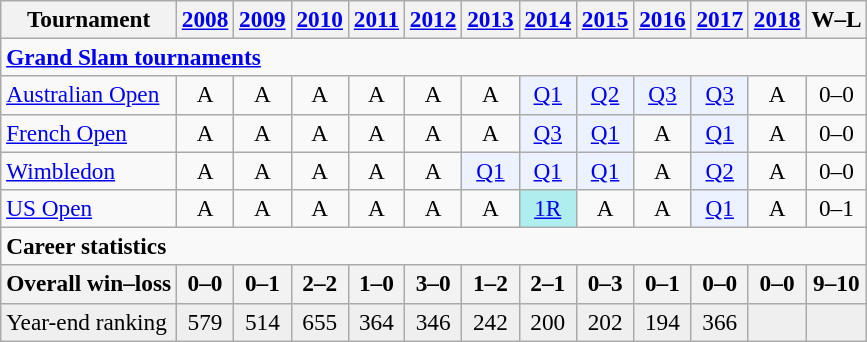<table class=wikitable style=text-align:center;font-size:97%>
<tr>
<th>Tournament</th>
<th><a href='#'>2008</a></th>
<th><a href='#'>2009</a></th>
<th><a href='#'>2010</a></th>
<th><a href='#'>2011</a></th>
<th><a href='#'>2012</a></th>
<th><a href='#'>2013</a></th>
<th><a href='#'>2014</a></th>
<th><a href='#'>2015</a></th>
<th><a href='#'>2016</a></th>
<th><a href='#'>2017</a></th>
<th><a href='#'>2018</a></th>
<th>W–L</th>
</tr>
<tr>
<td colspan=13 align=left><strong><a href='#'>Grand Slam tournaments</a></strong></td>
</tr>
<tr>
<td align=left><a href='#'>Australian Open</a></td>
<td>A</td>
<td>A</td>
<td>A</td>
<td>A</td>
<td>A</td>
<td>A</td>
<td style="background:#ecf2ff;"><a href='#'>Q1</a></td>
<td style="background:#ecf2ff;"><a href='#'>Q2</a></td>
<td style="background:#ecf2ff;"><a href='#'>Q3</a></td>
<td style="background:#ecf2ff;"><a href='#'>Q3</a></td>
<td>A</td>
<td>0–0</td>
</tr>
<tr>
<td align=left><a href='#'>French Open</a></td>
<td>A</td>
<td>A</td>
<td>A</td>
<td>A</td>
<td>A</td>
<td>A</td>
<td style="background:#ecf2ff;"><a href='#'>Q3</a></td>
<td style="background:#ecf2ff;"><a href='#'>Q1</a></td>
<td>A</td>
<td style="background:#ecf2ff;"><a href='#'>Q1</a></td>
<td>A</td>
<td>0–0</td>
</tr>
<tr>
<td align=left><a href='#'>Wimbledon</a></td>
<td>A</td>
<td>A</td>
<td>A</td>
<td>A</td>
<td>A</td>
<td style="background:#ecf2ff;"><a href='#'>Q1</a></td>
<td style="background:#ecf2ff;"><a href='#'>Q1</a></td>
<td style="background:#ecf2ff;"><a href='#'>Q1</a></td>
<td>A</td>
<td style="background:#ecf2ff;"><a href='#'>Q2</a></td>
<td>A</td>
<td>0–0</td>
</tr>
<tr>
<td align=left><a href='#'>US Open</a></td>
<td>A</td>
<td>A</td>
<td>A</td>
<td>A</td>
<td>A</td>
<td>A</td>
<td style="background:#afeeee;"><a href='#'>1R</a></td>
<td>A</td>
<td>A</td>
<td style="background:#ecf2ff;"><a href='#'>Q1</a></td>
<td>A</td>
<td>0–1</td>
</tr>
<tr>
<td colspan=13 align=left><strong>Career statistics</strong></td>
</tr>
<tr>
<th style=text-align:left>Overall win–loss</th>
<th>0–0</th>
<th>0–1</th>
<th>2–2</th>
<th>1–0</th>
<th>3–0</th>
<th>1–2</th>
<th>2–1</th>
<th>0–3</th>
<th>0–1</th>
<th>0–0</th>
<th>0–0</th>
<th>9–10</th>
</tr>
<tr bgcolor=efefef>
<td align=left>Year-end ranking</td>
<td>579</td>
<td>514</td>
<td>655</td>
<td>364</td>
<td>346</td>
<td>242</td>
<td>200</td>
<td>202</td>
<td>194</td>
<td>366</td>
<td></td>
<td></td>
</tr>
</table>
